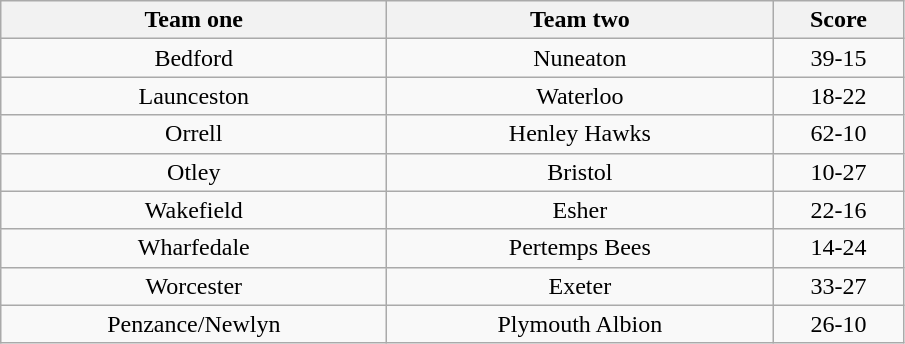<table class="wikitable" style="text-align: center">
<tr>
<th width=250>Team one</th>
<th width=250>Team two</th>
<th width=80>Score</th>
</tr>
<tr>
<td>Bedford</td>
<td>Nuneaton</td>
<td>39-15</td>
</tr>
<tr>
<td>Launceston</td>
<td>Waterloo</td>
<td>18-22</td>
</tr>
<tr>
<td>Orrell</td>
<td>Henley Hawks</td>
<td>62-10</td>
</tr>
<tr>
<td>Otley</td>
<td>Bristol</td>
<td>10-27</td>
</tr>
<tr>
<td>Wakefield</td>
<td>Esher</td>
<td>22-16</td>
</tr>
<tr>
<td>Wharfedale</td>
<td>Pertemps Bees</td>
<td>14-24</td>
</tr>
<tr>
<td>Worcester</td>
<td>Exeter</td>
<td>33-27</td>
</tr>
<tr>
<td>Penzance/Newlyn</td>
<td>Plymouth Albion</td>
<td>26-10</td>
</tr>
</table>
